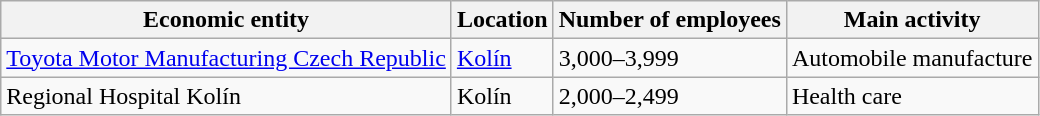<table class="wikitable sortable">
<tr>
<th>Economic entity</th>
<th>Location</th>
<th>Number of employees</th>
<th>Main activity</th>
</tr>
<tr>
<td><a href='#'>Toyota Motor Manufacturing Czech Republic</a></td>
<td><a href='#'>Kolín</a></td>
<td>3,000–3,999</td>
<td>Automobile manufacture</td>
</tr>
<tr>
<td>Regional Hospital Kolín</td>
<td>Kolín</td>
<td>2,000–2,499</td>
<td>Health care</td>
</tr>
</table>
